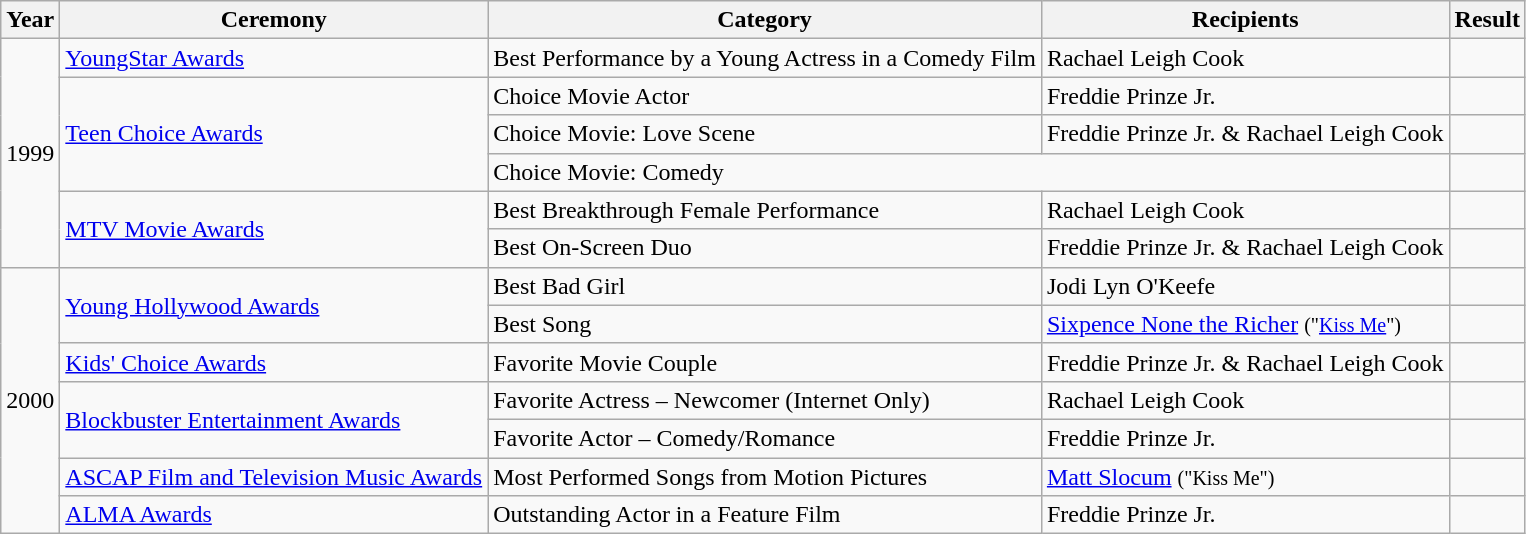<table class="wikitable sortable">
<tr>
<th scope="col">Year</th>
<th scope="col">Ceremony</th>
<th scope="col">Category</th>
<th scope="col">Recipients</th>
<th scope="col">Result</th>
</tr>
<tr>
<td rowspan=6>1999</td>
<td><a href='#'>YoungStar Awards</a></td>
<td>Best Performance by a Young Actress in a Comedy Film</td>
<td>Rachael Leigh Cook</td>
<td></td>
</tr>
<tr>
<td rowspan=3><a href='#'>Teen Choice Awards</a></td>
<td>Choice Movie Actor</td>
<td>Freddie Prinze Jr.</td>
<td></td>
</tr>
<tr>
<td>Choice Movie: Love Scene</td>
<td>Freddie Prinze Jr. & Rachael Leigh Cook</td>
<td></td>
</tr>
<tr>
<td colspan=2>Choice Movie: Comedy</td>
<td></td>
</tr>
<tr>
<td rowspan=2><a href='#'>MTV Movie Awards</a></td>
<td>Best Breakthrough Female Performance</td>
<td>Rachael Leigh Cook</td>
<td></td>
</tr>
<tr>
<td>Best On-Screen Duo</td>
<td>Freddie Prinze Jr. & Rachael Leigh Cook</td>
<td></td>
</tr>
<tr>
<td rowspan=7>2000</td>
<td rowspan=2><a href='#'>Young Hollywood Awards</a></td>
<td>Best Bad Girl</td>
<td>Jodi Lyn O'Keefe</td>
<td></td>
</tr>
<tr>
<td>Best Song</td>
<td><a href='#'>Sixpence None the Richer</a> <small>("<a href='#'>Kiss Me</a>")</small></td>
<td></td>
</tr>
<tr>
<td><a href='#'>Kids' Choice Awards</a></td>
<td>Favorite Movie Couple</td>
<td>Freddie Prinze Jr. & Rachael Leigh Cook</td>
<td></td>
</tr>
<tr>
<td rowspan=2><a href='#'>Blockbuster Entertainment Awards</a></td>
<td>Favorite Actress – Newcomer (Internet Only)</td>
<td>Rachael Leigh Cook</td>
<td></td>
</tr>
<tr>
<td>Favorite Actor – Comedy/Romance</td>
<td>Freddie Prinze Jr.</td>
<td></td>
</tr>
<tr>
<td><a href='#'>ASCAP Film and Television Music Awards</a></td>
<td>Most Performed Songs from Motion Pictures</td>
<td><a href='#'>Matt Slocum</a> <small>("Kiss Me")</small></td>
<td></td>
</tr>
<tr>
<td><a href='#'>ALMA Awards</a></td>
<td>Outstanding Actor in a Feature Film</td>
<td>Freddie Prinze Jr.</td>
<td></td>
</tr>
</table>
